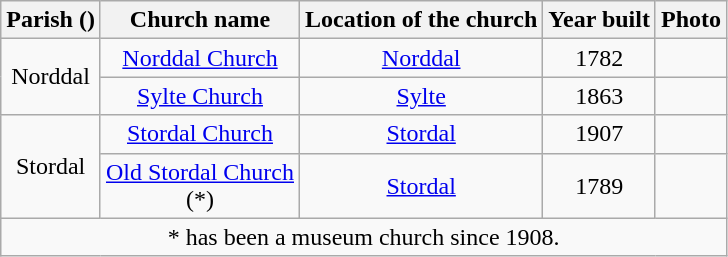<table class="wikitable" style="text-align:center">
<tr>
<th>Parish ()</th>
<th>Church name</th>
<th>Location of the church</th>
<th>Year built</th>
<th>Photo</th>
</tr>
<tr>
<td rowspan="2">Norddal</td>
<td><a href='#'>Norddal Church</a></td>
<td><a href='#'>Norddal</a></td>
<td>1782</td>
<td></td>
</tr>
<tr>
<td><a href='#'>Sylte Church</a></td>
<td><a href='#'>Sylte</a></td>
<td>1863</td>
<td></td>
</tr>
<tr>
<td rowspan="2">Stordal</td>
<td><a href='#'>Stordal Church</a></td>
<td><a href='#'>Stordal</a></td>
<td>1907</td>
<td></td>
</tr>
<tr>
<td><a href='#'>Old Stordal Church</a><br>(*)</td>
<td><a href='#'>Stordal</a></td>
<td>1789</td>
<td></td>
</tr>
<tr>
<td colspan="5">* has been a museum church since 1908.</td>
</tr>
</table>
